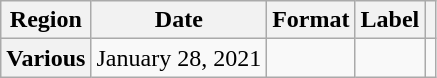<table class="wikitable plainrowheaders">
<tr>
<th scope="col">Region</th>
<th scope="col">Date</th>
<th scope="col">Format</th>
<th scope="col">Label</th>
<th scope="col"></th>
</tr>
<tr>
<th scope="row">Various</th>
<td>January 28, 2021</td>
<td></td>
<td></td>
<td align="center"></td>
</tr>
</table>
